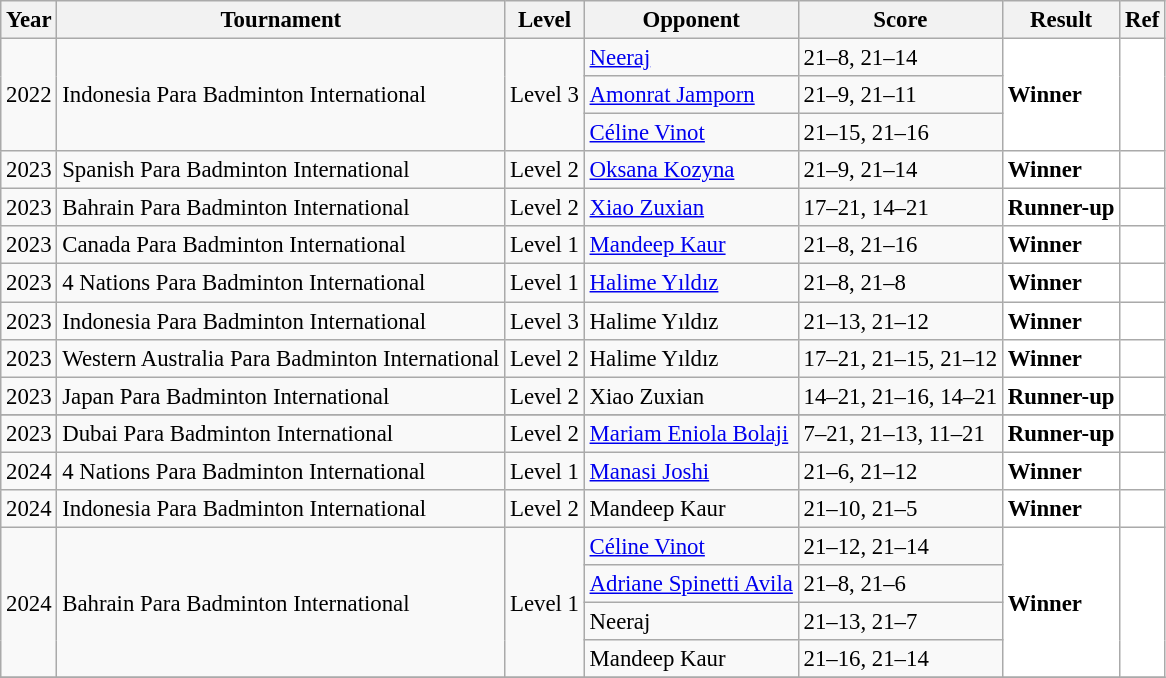<table class="sortable wikitable" style="font-size: 95%;">
<tr>
<th>Year</th>
<th>Tournament</th>
<th>Level</th>
<th>Opponent</th>
<th>Score</th>
<th>Result</th>
<th>Ref</th>
</tr>
<tr>
<td align="center" rowspan="3">2022</td>
<td align="left" rowspan="3">Indonesia Para Badminton International</td>
<td align="left" rowspan="3">Level 3</td>
<td align="left"> <a href='#'>Neeraj</a></td>
<td align="left">21–8, 21–14</td>
<td style="text-align:left; background:white" rowspan="3"> <strong>Winner</strong></td>
<td style="text-align:center; background:white" rowspan="3"></td>
</tr>
<tr>
<td align="left"> <a href='#'>Amonrat Jamporn</a></td>
<td align="left">21–9, 21–11</td>
</tr>
<tr>
<td align="left"> <a href='#'>Céline Vinot</a></td>
<td align="left">21–15, 21–16</td>
</tr>
<tr>
<td align="center">2023</td>
<td align="left">Spanish Para Badminton International</td>
<td align="left">Level 2</td>
<td align="left"> <a href='#'>Oksana Kozyna</a></td>
<td align="left">21–9, 21–14</td>
<td style="text-align:left; background:white"> <strong>Winner</strong></td>
<td style="text-align:center; background:white"></td>
</tr>
<tr>
<td align="center">2023</td>
<td align="left">Bahrain Para Badminton International</td>
<td align="left">Level 2</td>
<td align="left"> <a href='#'>Xiao Zuxian</a></td>
<td align="left">17–21, 14–21</td>
<td style="text-align:left; background:white"> <strong>Runner-up</strong></td>
<td style="text-align:center; background:white"></td>
</tr>
<tr>
<td align="center">2023</td>
<td align="left">Canada Para Badminton International</td>
<td align="left">Level 1</td>
<td align="left"> <a href='#'>Mandeep Kaur</a></td>
<td align="left">21–8, 21–16</td>
<td style="text-align:left; background:white"> <strong>Winner</strong></td>
<td style="text-align:center; background:white"></td>
</tr>
<tr>
<td align="center">2023</td>
<td align="left">4 Nations Para Badminton International</td>
<td align="left">Level 1</td>
<td align="left"> <a href='#'>Halime Yıldız</a></td>
<td align="left">21–8, 21–8</td>
<td style="text-align:left; background:white"> <strong>Winner</strong></td>
<td style="text-align:center; background:white"></td>
</tr>
<tr>
<td align="center">2023</td>
<td align="left">Indonesia Para Badminton International</td>
<td align="left">Level 3</td>
<td align="left"> Halime Yıldız</td>
<td align="left">21–13, 21–12</td>
<td style="text-align:left; background:white"> <strong>Winner</strong></td>
<td style="text-align:center; background:white"></td>
</tr>
<tr>
<td align="center">2023</td>
<td align="left">Western Australia Para Badminton International</td>
<td align="left">Level 2</td>
<td align="left"> Halime Yıldız</td>
<td align="left">17–21, 21–15, 21–12</td>
<td style="text-align:left; background:white"> <strong>Winner</strong></td>
<td style="text-align:center; background:white"></td>
</tr>
<tr>
<td align="center">2023</td>
<td align="left">Japan Para Badminton International</td>
<td align="left">Level 2</td>
<td align="left"> Xiao Zuxian</td>
<td align="left">14–21, 21–16, 14–21</td>
<td style="text-align:left; background:white"> <strong>Runner-up</strong></td>
<td style="text-align:center; background:white"></td>
</tr>
<tr>
</tr>
<tr>
<td align="center">2023</td>
<td align="left">Dubai Para Badminton International</td>
<td align="left">Level 2</td>
<td align="left"> <a href='#'>Mariam Eniola Bolaji</a></td>
<td align="left">7–21, 21–13, 11–21</td>
<td style="text-align:left; background:white"> <strong>Runner-up</strong></td>
<td style="text-align:center; background:white"></td>
</tr>
<tr>
<td align="center">2024</td>
<td align="left">4 Nations Para Badminton International</td>
<td align="left">Level 1</td>
<td align="left"> <a href='#'>Manasi Joshi</a></td>
<td align="left">21–6, 21–12</td>
<td style="text-align:left; background:white"> <strong>Winner</strong></td>
<td style="text-align:center; background:white"></td>
</tr>
<tr>
<td align="center">2024</td>
<td align="left">Indonesia Para Badminton International</td>
<td align="left">Level 2</td>
<td align="left"> Mandeep Kaur</td>
<td align="left">21–10, 21–5</td>
<td style="text-align:left; background:white"> <strong>Winner</strong></td>
<td style="text-align:center; background:white"></td>
</tr>
<tr>
<td align="center" rowspan="4">2024</td>
<td align="left" rowspan="4">Bahrain Para Badminton International</td>
<td align="left" rowspan="4">Level 1</td>
<td align="left"> <a href='#'>Céline Vinot</a></td>
<td align="left">21–12, 21–14</td>
<td style="text-align:left; background:white" rowspan="4"> <strong>Winner</strong></td>
<td style="text-align:center; background:white" rowspan="4"></td>
</tr>
<tr>
<td align="left"> <a href='#'>Adriane Spinetti Avila</a></td>
<td align="left">21–8, 21–6</td>
</tr>
<tr>
<td align="left"> Neeraj</td>
<td align="left">21–13, 21–7</td>
</tr>
<tr>
<td align="left"> Mandeep Kaur</td>
<td align="left">21–16, 21–14</td>
</tr>
<tr>
</tr>
</table>
